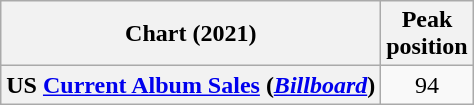<table class="wikitable sortable plainrowheaders" style="text-align:center">
<tr>
<th scope="col">Chart (2021)</th>
<th scope="col">Peak<br> position</th>
</tr>
<tr>
<th scope="row">US <a href='#'>Current Album Sales</a> (<em><a href='#'>Billboard</a></em>)</th>
<td>94</td>
</tr>
</table>
